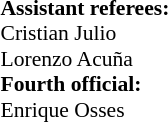<table width=50% style="font-size: 90%">
<tr>
<td><br><strong>Assistant referees:</strong>
<br> Cristian Julio
<br> Lorenzo Acuña
<br><strong>Fourth official:</strong>
<br> Enrique Osses</td>
</tr>
</table>
